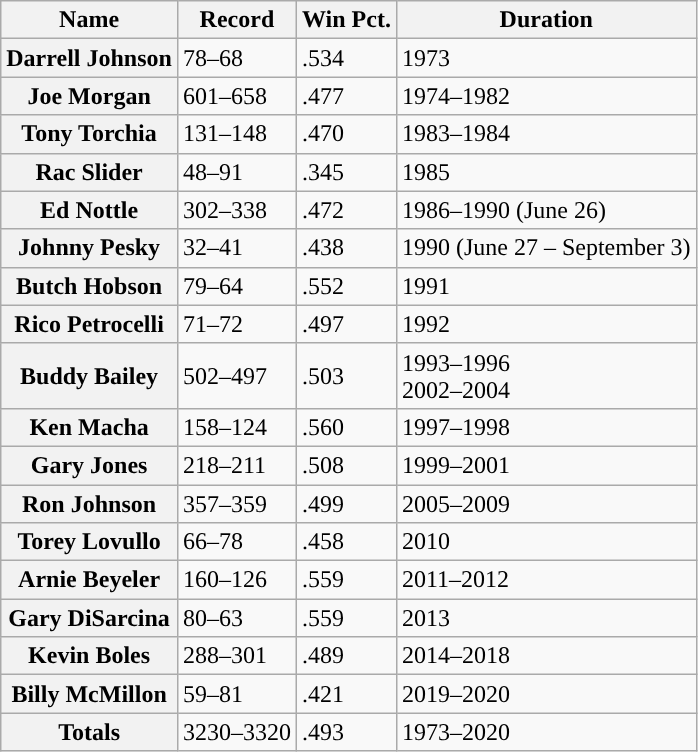<table class="wikitable">
<tr>
<th>Name</th>
<th>Record</th>
<th>Win Pct.</th>
<th>Duration</th>
</tr>
<tr>
<th>Darrell Johnson</th>
<td>78–68</td>
<td>.534</td>
<td>1973</td>
</tr>
<tr>
<th>Joe Morgan</th>
<td>601–658</td>
<td>.477</td>
<td>1974–1982</td>
</tr>
<tr>
<th>Tony Torchia</th>
<td>131–148</td>
<td>.470</td>
<td>1983–1984</td>
</tr>
<tr>
<th>Rac Slider</th>
<td>48–91</td>
<td>.345</td>
<td>1985</td>
</tr>
<tr>
<th>Ed Nottle</th>
<td>302–338</td>
<td>.472</td>
<td>1986–1990 (June 26)</td>
</tr>
<tr>
<th>Johnny Pesky</th>
<td>32–41</td>
<td>.438</td>
<td>1990 (June 27 – September 3)</td>
</tr>
<tr>
<th>Butch Hobson</th>
<td>79–64</td>
<td>.552</td>
<td>1991</td>
</tr>
<tr>
<th>Rico Petrocelli</th>
<td>71–72</td>
<td>.497</td>
<td>1992</td>
</tr>
<tr>
<th>Buddy Bailey</th>
<td>502–497</td>
<td>.503</td>
<td>1993–1996<br>2002–2004</td>
</tr>
<tr>
<th>Ken Macha</th>
<td>158–124</td>
<td>.560</td>
<td>1997–1998</td>
</tr>
<tr>
<th>Gary Jones</th>
<td>218–211</td>
<td>.508</td>
<td>1999–2001</td>
</tr>
<tr>
<th>Ron Johnson</th>
<td>357–359</td>
<td>.499</td>
<td>2005–2009</td>
</tr>
<tr>
<th>Torey Lovullo</th>
<td>66–78</td>
<td>.458</td>
<td>2010</td>
</tr>
<tr>
<th>Arnie Beyeler</th>
<td>160–126</td>
<td>.559</td>
<td>2011–2012</td>
</tr>
<tr>
<th>Gary DiSarcina</th>
<td>80–63</td>
<td>.559</td>
<td>2013</td>
</tr>
<tr>
<th>Kevin Boles</th>
<td>288–301</td>
<td>.489</td>
<td>2014–2018</td>
</tr>
<tr>
<th>Billy McMillon</th>
<td>59–81</td>
<td>.421</td>
<td>2019–2020</td>
</tr>
<tr>
<th>Totals</th>
<td>3230–3320</td>
<td>.493</td>
<td>1973–2020</td>
</tr>
</table>
